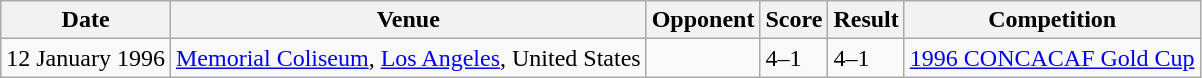<table class="wikitable">
<tr>
<th>Date</th>
<th>Venue</th>
<th>Opponent</th>
<th>Score</th>
<th>Result</th>
<th>Competition</th>
</tr>
<tr>
<td>12 January 1996</td>
<td><a href='#'>Memorial Coliseum</a>, <a href='#'>Los Angeles</a>, United States</td>
<td></td>
<td>4–1</td>
<td>4–1</td>
<td><a href='#'>1996 CONCACAF Gold Cup</a></td>
</tr>
</table>
